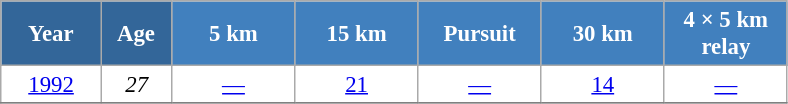<table class="wikitable" style="font-size:95%; text-align:center; border:grey solid 1px; border-collapse:collapse; background:#ffffff;">
<tr>
<th style="background-color:#369; color:white; width:60px;"> Year </th>
<th style="background-color:#369; color:white; width:40px;"> Age </th>
<th style="background-color:#4180be; color:white; width:75px;"> 5 km </th>
<th style="background-color:#4180be; color:white; width:75px;"> 15 km </th>
<th style="background-color:#4180be; color:white; width:75px;"> Pursuit </th>
<th style="background-color:#4180be; color:white; width:75px;"> 30 km </th>
<th style="background-color:#4180be; color:white; width:75px;"> 4 × 5 km <br> relay </th>
</tr>
<tr>
<td><a href='#'>1992</a></td>
<td><em>27</em></td>
<td><a href='#'>—</a></td>
<td><a href='#'>21</a></td>
<td><a href='#'>—</a></td>
<td><a href='#'>14</a></td>
<td><a href='#'>—</a></td>
</tr>
<tr>
</tr>
</table>
